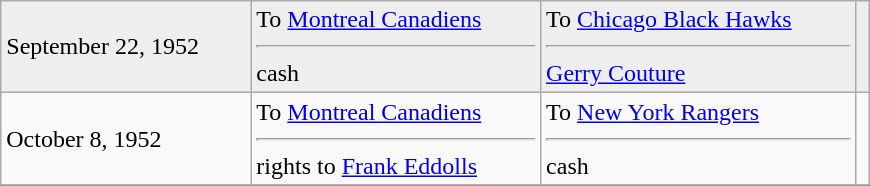<table class="wikitable" style="border:1px solid #999999; width:580px;">
<tr bgcolor="eeeeee">
<td>September 22, 1952</td>
<td valign="top">To <a href='#'>Montreal Canadiens</a><hr>cash</td>
<td valign="top">To <a href='#'>Chicago Black Hawks</a><hr><a href='#'>Gerry Couture</a></td>
<td></td>
</tr>
<tr>
<td>October 8, 1952</td>
<td valign="top">To <a href='#'>Montreal Canadiens</a><hr>rights to <a href='#'>Frank Eddolls</a></td>
<td valign="top">To <a href='#'>New York Rangers</a><hr>cash</td>
<td></td>
</tr>
<tr bgcolor="eeeeee">
</tr>
</table>
